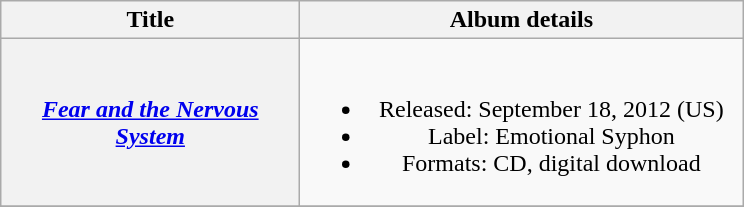<table class="wikitable plainrowheaders" style="text-align:center;">
<tr>
<th scope="col" style="width:12em;">Title</th>
<th scope="col" style="width:18em;">Album details</th>
</tr>
<tr>
<th scope="row"><em><a href='#'>Fear and the Nervous System</a></em></th>
<td><br><ul><li>Released: September 18, 2012 <span>(US)</span></li><li>Label: Emotional Syphon</li><li>Formats: CD, digital download</li></ul></td>
</tr>
<tr>
</tr>
</table>
